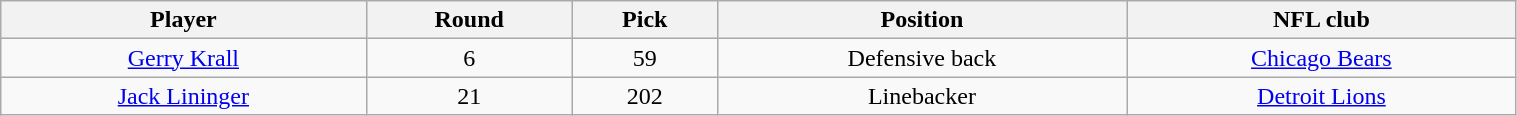<table class="wikitable" width="80%">
<tr>
<th>Player</th>
<th>Round</th>
<th>Pick</th>
<th>Position</th>
<th>NFL club</th>
</tr>
<tr align="center" bgcolor="">
<td><a href='#'>Gerry Krall</a></td>
<td>6</td>
<td>59</td>
<td>Defensive back</td>
<td><a href='#'>Chicago Bears</a></td>
</tr>
<tr align="center" bgcolor="">
<td><a href='#'>Jack Lininger</a></td>
<td>21</td>
<td>202</td>
<td>Linebacker</td>
<td><a href='#'>Detroit Lions</a></td>
</tr>
</table>
